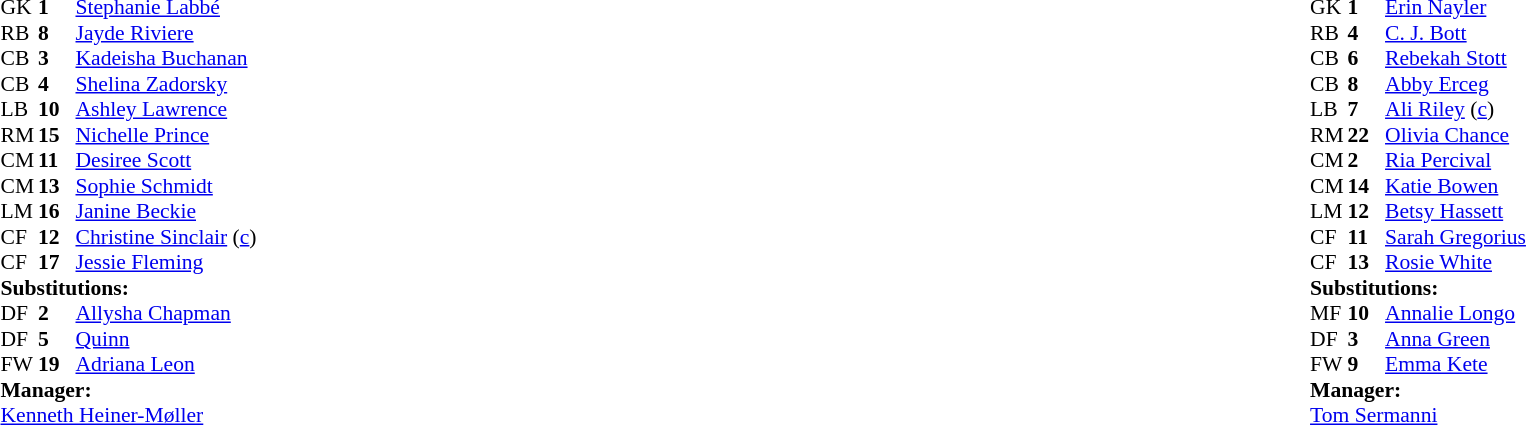<table width="100%">
<tr>
<td valign="top" width="40%"><br><table style="font-size:90%" cellspacing="0" cellpadding="0">
<tr>
<th width=25></th>
<th width=25></th>
</tr>
<tr>
<td>GK</td>
<td><strong>1</strong></td>
<td><a href='#'>Stephanie Labbé</a></td>
</tr>
<tr>
<td>RB</td>
<td><strong>8</strong></td>
<td><a href='#'>Jayde Riviere</a></td>
<td></td>
<td></td>
</tr>
<tr>
<td>CB</td>
<td><strong>3</strong></td>
<td><a href='#'>Kadeisha Buchanan</a></td>
</tr>
<tr>
<td>CB</td>
<td><strong>4</strong></td>
<td><a href='#'>Shelina Zadorsky</a></td>
</tr>
<tr>
<td>LB</td>
<td><strong>10</strong></td>
<td><a href='#'>Ashley Lawrence</a></td>
</tr>
<tr>
<td>RM</td>
<td><strong>15</strong></td>
<td><a href='#'>Nichelle Prince</a></td>
<td></td>
<td></td>
</tr>
<tr>
<td>CM</td>
<td><strong>11</strong></td>
<td><a href='#'>Desiree Scott</a></td>
</tr>
<tr>
<td>CM</td>
<td><strong>13</strong></td>
<td><a href='#'>Sophie Schmidt</a></td>
</tr>
<tr>
<td>LM</td>
<td><strong>16</strong></td>
<td><a href='#'>Janine Beckie</a></td>
<td></td>
<td></td>
</tr>
<tr>
<td>CF</td>
<td><strong>12</strong></td>
<td><a href='#'>Christine Sinclair</a> (<a href='#'>c</a>)</td>
</tr>
<tr>
<td>CF</td>
<td><strong>17</strong></td>
<td><a href='#'>Jessie Fleming</a></td>
</tr>
<tr>
<td colspan=3><strong>Substitutions:</strong></td>
</tr>
<tr>
<td>DF</td>
<td><strong>2</strong></td>
<td><a href='#'>Allysha Chapman</a></td>
<td></td>
<td></td>
</tr>
<tr>
<td>DF</td>
<td><strong>5</strong></td>
<td><a href='#'>Quinn</a></td>
<td></td>
<td></td>
</tr>
<tr>
<td>FW</td>
<td><strong>19</strong></td>
<td><a href='#'>Adriana Leon</a></td>
<td></td>
<td></td>
</tr>
<tr>
<td colspan=3><strong>Manager:</strong></td>
</tr>
<tr>
<td colspan=3> <a href='#'>Kenneth Heiner-Møller</a></td>
</tr>
</table>
</td>
<td valign="top"></td>
<td valign="top" width="50%"><br><table style="font-size:90%; margin:auto" cellspacing="0" cellpadding="0">
<tr>
<th width=25></th>
<th width=25></th>
</tr>
<tr>
<td>GK</td>
<td><strong>1</strong></td>
<td><a href='#'>Erin Nayler</a></td>
</tr>
<tr>
<td>RB</td>
<td><strong>4</strong></td>
<td><a href='#'>C. J. Bott</a></td>
<td></td>
<td></td>
</tr>
<tr>
<td>CB</td>
<td><strong>6</strong></td>
<td><a href='#'>Rebekah Stott</a></td>
</tr>
<tr>
<td>CB</td>
<td><strong>8</strong></td>
<td><a href='#'>Abby Erceg</a></td>
</tr>
<tr>
<td>LB</td>
<td><strong>7</strong></td>
<td><a href='#'>Ali Riley</a> (<a href='#'>c</a>)</td>
</tr>
<tr>
<td>RM</td>
<td><strong>22</strong></td>
<td><a href='#'>Olivia Chance</a></td>
</tr>
<tr>
<td>CM</td>
<td><strong>2</strong></td>
<td><a href='#'>Ria Percival</a></td>
</tr>
<tr>
<td>CM</td>
<td><strong>14</strong></td>
<td><a href='#'>Katie Bowen</a></td>
</tr>
<tr>
<td>LM</td>
<td><strong>12</strong></td>
<td><a href='#'>Betsy Hassett</a></td>
<td></td>
<td></td>
</tr>
<tr>
<td>CF</td>
<td><strong>11</strong></td>
<td><a href='#'>Sarah Gregorius</a></td>
<td></td>
<td></td>
</tr>
<tr>
<td>CF</td>
<td><strong>13</strong></td>
<td><a href='#'>Rosie White</a></td>
</tr>
<tr>
<td colspan=3><strong>Substitutions:</strong></td>
</tr>
<tr>
<td>MF</td>
<td><strong>10</strong></td>
<td><a href='#'>Annalie Longo</a></td>
<td></td>
<td></td>
</tr>
<tr>
<td>DF</td>
<td><strong>3</strong></td>
<td><a href='#'>Anna Green</a></td>
<td></td>
<td></td>
</tr>
<tr>
<td>FW</td>
<td><strong>9</strong></td>
<td><a href='#'>Emma Kete</a></td>
<td></td>
<td></td>
</tr>
<tr>
<td colspan=3><strong>Manager:</strong></td>
</tr>
<tr>
<td colspan=3> <a href='#'>Tom Sermanni</a></td>
</tr>
</table>
</td>
</tr>
</table>
